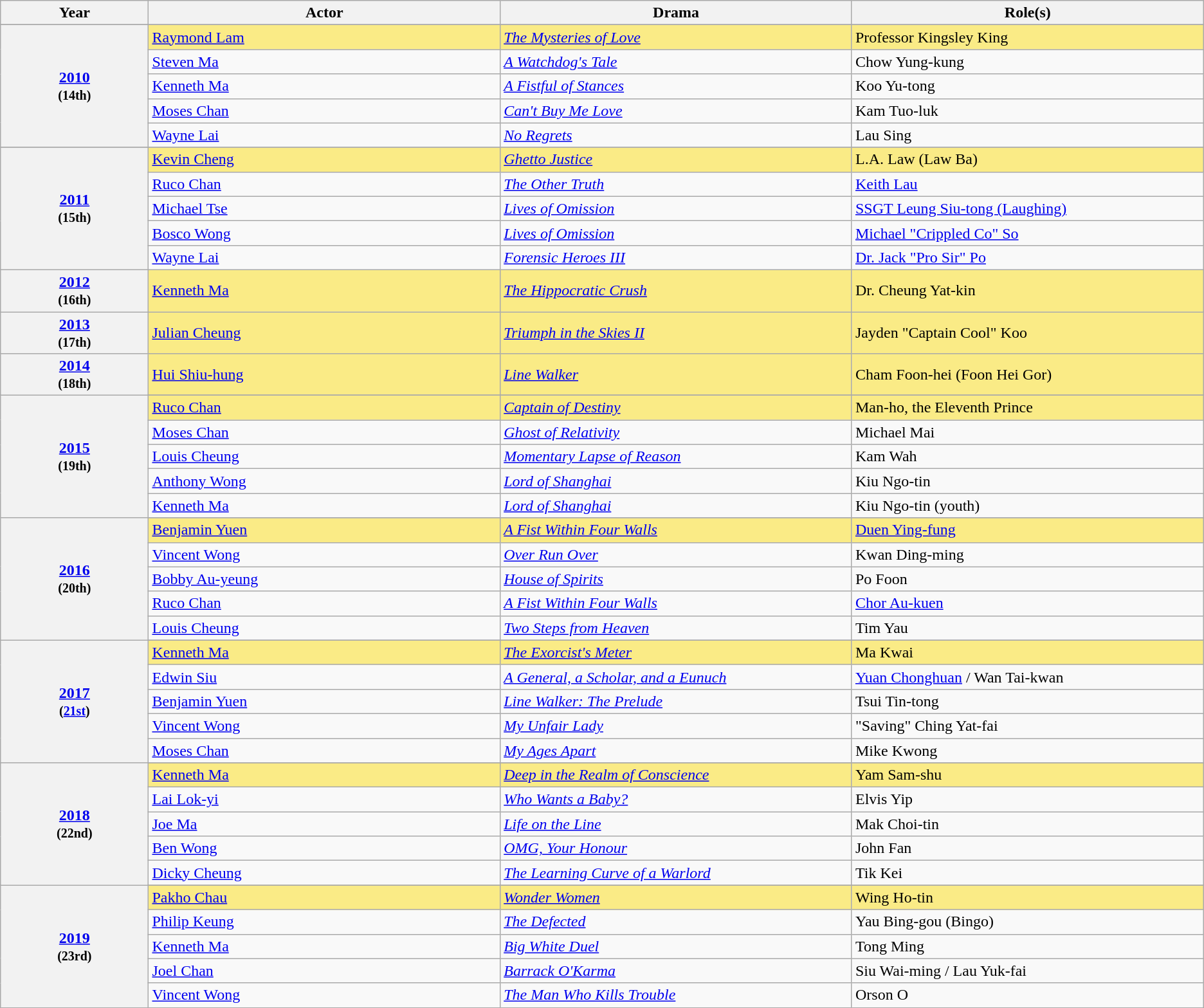<table class="wikitable">
<tr>
<th width="8%">Year</th>
<th width="19%">Actor</th>
<th width="19%">Drama</th>
<th width="19%">Role(s)</th>
</tr>
<tr>
</tr>
<tr>
<th scope="row" rowspan=6 style="text-align:center"><strong><a href='#'>2010</a></strong><br><small>(14th)</small></th>
</tr>
<tr style="background:#FAEB86">
<td><a href='#'>Raymond Lam</a> </td>
<td><em><a href='#'>The Mysteries of Love</a></em></td>
<td>Professor Kingsley King</td>
</tr>
<tr>
<td><a href='#'>Steven Ma</a></td>
<td><em><a href='#'>A Watchdog's Tale</a></em></td>
<td>Chow Yung-kung</td>
</tr>
<tr>
<td><a href='#'>Kenneth Ma</a></td>
<td><em><a href='#'>A Fistful of Stances</a></em></td>
<td>Koo Yu-tong</td>
</tr>
<tr>
<td><a href='#'>Moses Chan</a></td>
<td><em><a href='#'>Can't Buy Me Love</a></em></td>
<td>Kam Tuo-luk</td>
</tr>
<tr>
<td><a href='#'>Wayne Lai</a></td>
<td><em><a href='#'>No Regrets</a></em></td>
<td>Lau Sing</td>
</tr>
<tr>
</tr>
<tr>
<th scope="row" rowspan=6 style="text-align:center"><strong><a href='#'>2011</a></strong><br><small>(15th)</small></th>
</tr>
<tr style="background:#FAEB86">
<td><a href='#'>Kevin Cheng</a> </td>
<td><em><a href='#'>Ghetto Justice</a></em></td>
<td>L.A. Law (Law Ba)</td>
</tr>
<tr>
<td><a href='#'>Ruco Chan</a></td>
<td><em><a href='#'>The Other Truth</a></em></td>
<td><a href='#'>Keith Lau</a></td>
</tr>
<tr>
<td><a href='#'>Michael Tse</a></td>
<td><em><a href='#'>Lives of Omission</a></em></td>
<td><a href='#'>SSGT Leung Siu-tong (Laughing)</a></td>
</tr>
<tr>
<td><a href='#'>Bosco Wong</a></td>
<td><em><a href='#'>Lives of Omission</a></em></td>
<td><a href='#'>Michael "Crippled Co" So</a></td>
</tr>
<tr>
<td><a href='#'>Wayne Lai</a></td>
<td><em><a href='#'>Forensic Heroes III</a></em></td>
<td><a href='#'>Dr. Jack "Pro Sir" Po</a></td>
</tr>
<tr>
<th scope="row" style="text-align:center"><strong><a href='#'>2012</a></strong><br><small>(16th)</small></th>
<td style="background:#FAEB86"><a href='#'>Kenneth Ma</a> </td>
<td style="background:#FAEB86"><em><a href='#'>The Hippocratic Crush</a></em></td>
<td style="background:#FAEB86">Dr. Cheung Yat-kin</td>
</tr>
<tr>
<th scope="row" style="text-align:center"><strong><a href='#'>2013</a></strong><br><small>(17th)</small></th>
<td style="background:#FAEB86"><a href='#'>Julian Cheung</a> </td>
<td style="background:#FAEB86"><em><a href='#'>Triumph in the Skies II</a></em></td>
<td style="background:#FAEB86">Jayden "Captain Cool" Koo</td>
</tr>
<tr>
<th scope="row" style="text-align:center"><strong><a href='#'>2014</a></strong><br><small>(18th)</small></th>
<td style="background:#FAEB86"><a href='#'>Hui Shiu-hung</a> </td>
<td style="background:#FAEB86"><em><a href='#'>Line Walker</a></em></td>
<td style="background:#FAEB86">Cham Foon-hei (Foon Hei Gor)</td>
</tr>
<tr>
<th scope="row" rowspan=6 style="text-align:center"><strong><a href='#'>2015</a></strong><br><small>(19th)</small></th>
</tr>
<tr style="background:#FAEB86">
<td><a href='#'>Ruco Chan</a> </td>
<td><em><a href='#'>Captain of Destiny</a></em></td>
<td>Man-ho, the Eleventh Prince</td>
</tr>
<tr>
<td><a href='#'>Moses Chan</a></td>
<td><em><a href='#'>Ghost of Relativity</a></em></td>
<td>Michael Mai</td>
</tr>
<tr>
<td><a href='#'>Louis Cheung</a></td>
<td><em><a href='#'>Momentary Lapse of Reason</a></em></td>
<td>Kam Wah</td>
</tr>
<tr>
<td><a href='#'>Anthony Wong</a></td>
<td><em><a href='#'>Lord of Shanghai</a></em></td>
<td>Kiu Ngo-tin</td>
</tr>
<tr>
<td><a href='#'>Kenneth Ma</a></td>
<td><em><a href='#'>Lord of Shanghai</a></em></td>
<td>Kiu Ngo-tin (youth)</td>
</tr>
<tr>
<th scope="row" rowspan=6 style="text-align:center"><strong><a href='#'>2016</a></strong><br><small>(20th)</small></th>
</tr>
<tr style="background:#FAEB86">
<td><a href='#'>Benjamin Yuen</a> </td>
<td><em><a href='#'>A Fist Within Four Walls</a></em></td>
<td><a href='#'>Duen Ying-fung</a></td>
</tr>
<tr>
<td><a href='#'>Vincent Wong</a></td>
<td><em><a href='#'>Over Run Over</a></em></td>
<td>Kwan Ding-ming</td>
</tr>
<tr>
<td><a href='#'>Bobby Au-yeung</a></td>
<td><em><a href='#'>House of Spirits</a></em></td>
<td>Po Foon</td>
</tr>
<tr>
<td><a href='#'>Ruco Chan</a></td>
<td><em><a href='#'>A Fist Within Four Walls</a></em></td>
<td><a href='#'>Chor Au-kuen</a></td>
</tr>
<tr>
<td><a href='#'>Louis Cheung</a></td>
<td><em><a href='#'>Two Steps from Heaven</a></em></td>
<td>Tim Yau</td>
</tr>
<tr>
<th scope="row" rowspan=6 style="text-align:center"><strong><a href='#'>2017</a></strong><br><small>(<a href='#'>21st</a>)</small></th>
</tr>
<tr style="background:#FAEB86">
<td><a href='#'>Kenneth Ma</a> </td>
<td><em><a href='#'>The Exorcist's Meter</a></em></td>
<td>Ma Kwai</td>
</tr>
<tr>
<td><a href='#'>Edwin Siu</a></td>
<td><em><a href='#'>A General, a Scholar, and a Eunuch</a></em></td>
<td><a href='#'>Yuan Chonghuan</a> / Wan Tai-kwan</td>
</tr>
<tr>
<td><a href='#'>Benjamin Yuen</a></td>
<td><em><a href='#'>Line Walker: The Prelude</a></em></td>
<td>Tsui Tin-tong</td>
</tr>
<tr>
<td><a href='#'>Vincent Wong</a></td>
<td><em><a href='#'>My Unfair Lady</a></em></td>
<td>"Saving" Ching Yat-fai</td>
</tr>
<tr>
<td><a href='#'>Moses Chan</a></td>
<td><em><a href='#'>My Ages Apart</a></em></td>
<td>Mike Kwong</td>
</tr>
<tr>
<th scope="row" rowspan=6 style="text-align:center"><strong><a href='#'>2018</a></strong><br><small>(22nd)</small></th>
</tr>
<tr style="background:#FAEB86">
<td><a href='#'>Kenneth Ma</a> </td>
<td><em><a href='#'>Deep in the Realm of Conscience</a></em></td>
<td>Yam Sam-shu</td>
</tr>
<tr>
<td><a href='#'>Lai Lok-yi</a></td>
<td><em><a href='#'>Who Wants a Baby?</a></em></td>
<td>Elvis Yip</td>
</tr>
<tr>
<td><a href='#'>Joe Ma</a></td>
<td><em><a href='#'>Life on the Line</a></em></td>
<td>Mak Choi-tin</td>
</tr>
<tr>
<td><a href='#'>Ben Wong</a></td>
<td><em><a href='#'>OMG, Your Honour</a></em></td>
<td>John Fan</td>
</tr>
<tr>
<td><a href='#'>Dicky Cheung</a></td>
<td><em><a href='#'>The Learning Curve of a Warlord</a></em></td>
<td>Tik Kei</td>
</tr>
<tr>
<th scope="row" rowspan=6 style="text-align:center"><strong><a href='#'>2019</a></strong><br><small>(23rd)</small></th>
</tr>
<tr style="background:#FAEB86">
<td><a href='#'>Pakho Chau</a> </td>
<td><em><a href='#'>Wonder Women</a></em></td>
<td>Wing Ho-tin</td>
</tr>
<tr>
<td><a href='#'>Philip Keung</a></td>
<td><em><a href='#'>The Defected</a></em></td>
<td>Yau Bing-gou (Bingo)</td>
</tr>
<tr>
<td><a href='#'>Kenneth Ma</a></td>
<td><em><a href='#'>Big White Duel</a></em></td>
<td>Tong Ming</td>
</tr>
<tr>
<td><a href='#'>Joel Chan</a></td>
<td><em><a href='#'>Barrack O'Karma</a></em></td>
<td>Siu Wai-ming / Lau Yuk-fai</td>
</tr>
<tr>
<td><a href='#'>Vincent Wong</a></td>
<td><em><a href='#'>The Man Who Kills Trouble</a></em></td>
<td>Orson O</td>
</tr>
</table>
